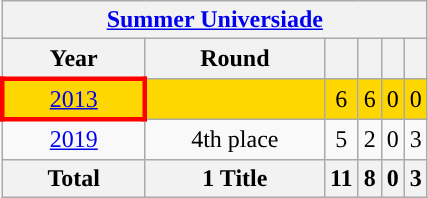<table class="wikitable" style="text-align: center;">
<tr>
<th colspan=10><a href='#'>Summer Universiade</a></th>
</tr>
<tr>
<th style="width:5.5em;">Year</th>
<th style="width:7em;">Round</th>
<th></th>
<th></th>
<th></th>
<th></th>
</tr>
<tr bgcolor=gold>
<td style="border: 3px solid red"> <a href='#'>2013</a></td>
<td></td>
<td>6</td>
<td>6</td>
<td>0</td>
<td>0</td>
</tr>
<tr>
<td> <a href='#'>2019</a></td>
<td>4th place</td>
<td>5</td>
<td>2</td>
<td>0</td>
<td>3</td>
</tr>
<tr>
<th>Total</th>
<th>1 Title</th>
<th>11</th>
<th>8</th>
<th>0</th>
<th>3</th>
</tr>
</table>
